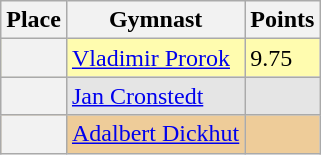<table class="wikitable sortable">
<tr>
<th>Place</th>
<th>Gymnast</th>
<th>Points</th>
</tr>
<tr align="left" valign="top" bgcolor=fffcaf>
<th></th>
<td align="left"> <a href='#'>Vladimir Prorok</a></td>
<td align="left">9.75</td>
</tr>
<tr align="left" valign="top" bgcolor=e5e5e5>
<th></th>
<td align="left"> <a href='#'>Jan Cronstedt</a></td>
<td align="left"></td>
</tr>
<tr align="left" valign="top" bgcolor=eecc99>
<th></th>
<td align="left"> <a href='#'>Adalbert Dickhut</a></td>
<td align="left"></td>
</tr>
</table>
